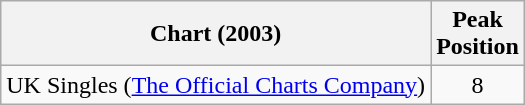<table class="wikitable sortable">
<tr>
<th align="left">Chart (2003)</th>
<th align="left">Peak<br>Position</th>
</tr>
<tr>
<td align="left">UK Singles (<a href='#'>The Official Charts Company</a>)</td>
<td align="center">8</td>
</tr>
</table>
